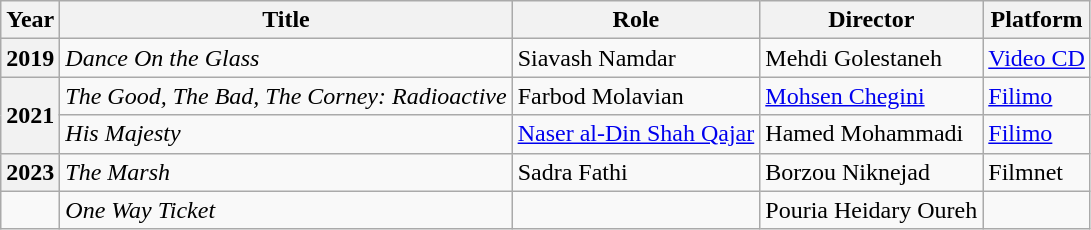<table class="wikitable plainrowheaders sortable"  style=font-size:100%>
<tr>
<th scope="col">Year</th>
<th scope="col">Title</th>
<th scope="col">Role</th>
<th scope="col">Director</th>
<th scope="col" class="unsortable">Platform</th>
</tr>
<tr>
<th scope=row>2019</th>
<td><em>Dance On the Glass</em></td>
<td>Siavash Namdar</td>
<td>Mehdi Golestaneh</td>
<td><a href='#'>Video CD</a></td>
</tr>
<tr>
<th scope=row rowspan="2">2021</th>
<td><em>The Good, The Bad, The Corney: Radioactive</em></td>
<td>Farbod Molavian</td>
<td><a href='#'>Mohsen Chegini</a></td>
<td><a href='#'>Filimo</a></td>
</tr>
<tr>
<td><em>His Majesty</em></td>
<td><a href='#'>Naser al-Din Shah Qajar</a></td>
<td>Hamed Mohammadi</td>
<td><a href='#'>Filimo</a></td>
</tr>
<tr>
<th scope=row>2023</th>
<td><em>The Marsh</em></td>
<td>Sadra Fathi</td>
<td>Borzou Niknejad</td>
<td>Filmnet</td>
</tr>
<tr>
<td></td>
<td><em>One Way Ticket</em></td>
<td></td>
<td>Pouria Heidary Oureh</td>
<td></td>
</tr>
</table>
